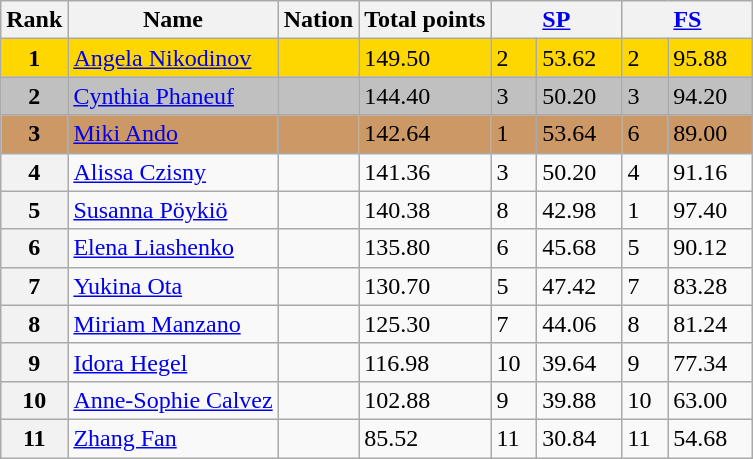<table class="wikitable">
<tr>
<th>Rank</th>
<th>Name</th>
<th>Nation</th>
<th>Total points</th>
<th colspan="2" width="80px"><a href='#'>SP</a></th>
<th colspan="2" width="80px"><a href='#'>FS</a></th>
</tr>
<tr bgcolor="gold">
<td align="center"><strong>1</strong></td>
<td><a href='#'>Angela Nikodinov</a></td>
<td></td>
<td>149.50</td>
<td>2</td>
<td>53.62</td>
<td>2</td>
<td>95.88</td>
</tr>
<tr bgcolor="silver">
<td align="center"><strong>2</strong></td>
<td><a href='#'>Cynthia Phaneuf</a></td>
<td></td>
<td>144.40</td>
<td>3</td>
<td>50.20</td>
<td>3</td>
<td>94.20</td>
</tr>
<tr bgcolor="cc9966">
<td align="center"><strong>3</strong></td>
<td><a href='#'>Miki Ando</a></td>
<td></td>
<td>142.64</td>
<td>1</td>
<td>53.64</td>
<td>6</td>
<td>89.00</td>
</tr>
<tr>
<th>4</th>
<td><a href='#'>Alissa Czisny</a></td>
<td></td>
<td>141.36</td>
<td>3</td>
<td>50.20</td>
<td>4</td>
<td>91.16</td>
</tr>
<tr>
<th>5</th>
<td><a href='#'>Susanna Pöykiö</a></td>
<td></td>
<td>140.38</td>
<td>8</td>
<td>42.98</td>
<td>1</td>
<td>97.40</td>
</tr>
<tr>
<th>6</th>
<td><a href='#'>Elena Liashenko</a></td>
<td></td>
<td>135.80</td>
<td>6</td>
<td>45.68</td>
<td>5</td>
<td>90.12</td>
</tr>
<tr>
<th>7</th>
<td><a href='#'>Yukina Ota</a></td>
<td></td>
<td>130.70</td>
<td>5</td>
<td>47.42</td>
<td>7</td>
<td>83.28</td>
</tr>
<tr>
<th>8</th>
<td><a href='#'>Miriam Manzano</a></td>
<td></td>
<td>125.30</td>
<td>7</td>
<td>44.06</td>
<td>8</td>
<td>81.24</td>
</tr>
<tr>
<th>9</th>
<td><a href='#'>Idora Hegel</a></td>
<td></td>
<td>116.98</td>
<td>10</td>
<td>39.64</td>
<td>9</td>
<td>77.34</td>
</tr>
<tr>
<th>10</th>
<td><a href='#'>Anne-Sophie Calvez</a></td>
<td></td>
<td>102.88</td>
<td>9</td>
<td>39.88</td>
<td>10</td>
<td>63.00</td>
</tr>
<tr>
<th>11</th>
<td><a href='#'>Zhang Fan</a></td>
<td></td>
<td>85.52</td>
<td>11</td>
<td>30.84</td>
<td>11</td>
<td>54.68</td>
</tr>
</table>
